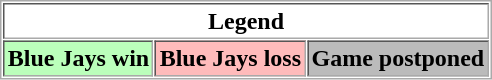<table align="center" border="1" cellpadding="2" cellspacing="1" style="border:1px solid #aaa">
<tr>
<th colspan="3">Legend</th>
</tr>
<tr>
<th style="background:#bfb;">Blue Jays win</th>
<th style="background:#fbb;">Blue Jays loss</th>
<th style="background:#bbb;">Game postponed</th>
</tr>
</table>
